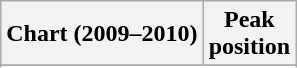<table class="wikitable sortable plainrowheaders" style="text-align:center">
<tr>
<th scope="col">Chart (2009–2010)</th>
<th scope="col">Peak<br>position</th>
</tr>
<tr>
</tr>
<tr>
</tr>
<tr>
</tr>
<tr>
</tr>
</table>
